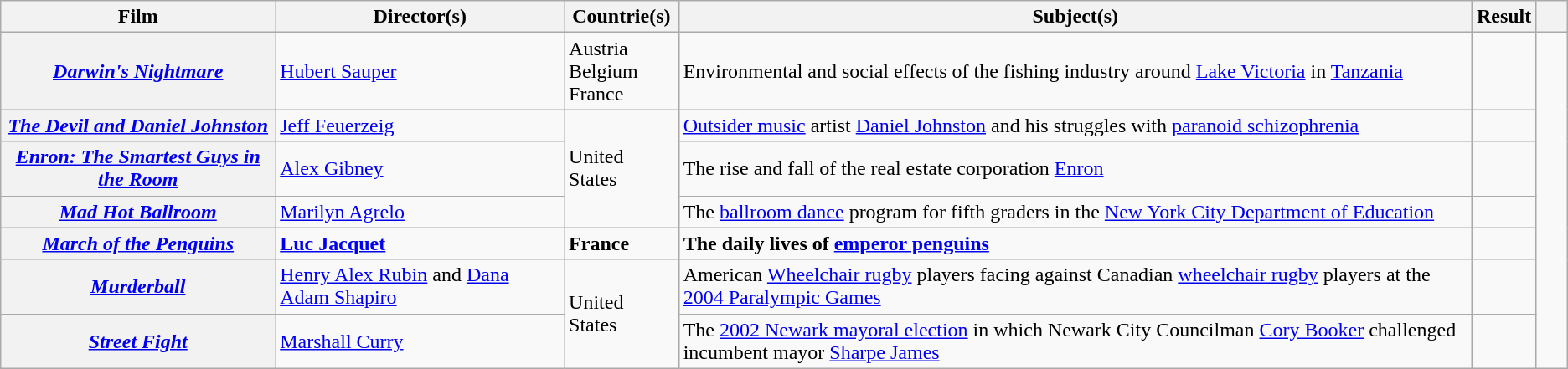<table class="wikitable sortable plainrowheaders">
<tr>
<th scope="col">Film</th>
<th scope="col">Director(s)</th>
<th scope="col">Countrie(s)</th>
<th scope="col">Subject(s)</th>
<th scope="col">Result</th>
<th scope="col" style="width:2%;"></th>
</tr>
<tr>
<th scope="row"><em><a href='#'>Darwin's Nightmare</a></em></th>
<td><a href='#'>Hubert Sauper</a></td>
<td>Austria<br>Belgium<br>France</td>
<td>Environmental and social effects of the fishing industry around <a href='#'>Lake Victoria</a> in <a href='#'>Tanzania</a></td>
<td></td>
<td align="center" rowspan="7"></td>
</tr>
<tr>
<th scope="row"><em><a href='#'>The Devil and Daniel Johnston</a></em></th>
<td><a href='#'>Jeff Feuerzeig</a></td>
<td rowspan="3">United States</td>
<td><a href='#'>Outsider music</a> artist <a href='#'>Daniel Johnston</a> and his struggles with <a href='#'>paranoid schizophrenia</a></td>
<td></td>
</tr>
<tr>
<th scope="row"><em><a href='#'>Enron: The Smartest Guys in the Room</a></em></th>
<td><a href='#'>Alex Gibney</a></td>
<td>The rise and fall of the real estate corporation <a href='#'>Enron</a></td>
<td></td>
</tr>
<tr>
<th scope="row"><em><a href='#'>Mad Hot Ballroom</a></em></th>
<td><a href='#'>Marilyn Agrelo</a></td>
<td>The <a href='#'>ballroom dance</a> program for fifth graders in the <a href='#'>New York City Department of Education</a></td>
<td></td>
</tr>
<tr>
<th scope="row"><em><a href='#'><strong>March of the Penguins</strong></a></em></th>
<td><a href='#'><strong>Luc Jacquet</strong></a></td>
<td><strong>France</strong></td>
<td><strong>The daily lives of <a href='#'>emperor penguins</a></strong></td>
<td></td>
</tr>
<tr>
<th scope="row"><em><a href='#'>Murderball</a></em></th>
<td><a href='#'>Henry Alex Rubin</a> and <a href='#'>Dana Adam Shapiro</a></td>
<td rowspan="2">United States</td>
<td>American <a href='#'>Wheelchair rugby</a> players facing against Canadian <a href='#'>wheelchair rugby</a> players at the <a href='#'>2004 Paralympic Games</a></td>
<td></td>
</tr>
<tr>
<th scope="row"><em><a href='#'>Street Fight</a></em></th>
<td><a href='#'>Marshall Curry</a></td>
<td>The <a href='#'>2002 Newark mayoral election</a> in which Newark City Councilman <a href='#'>Cory Booker</a> challenged incumbent mayor <a href='#'>Sharpe James</a></td>
<td></td>
</tr>
</table>
